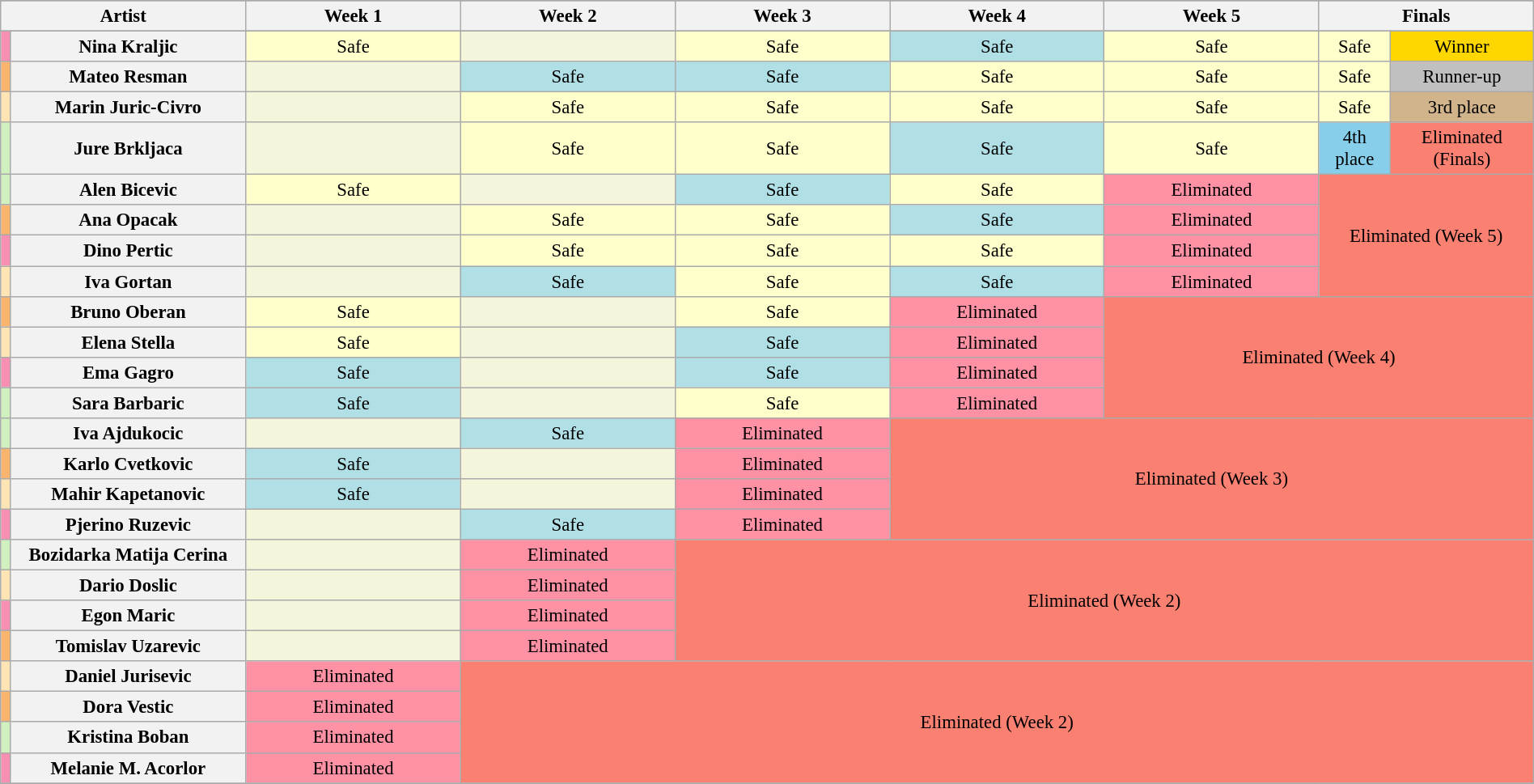<table class="wikitable"  style="text-align:center; font-size:95%; width:100%;">
<tr>
</tr>
<tr>
<th colspan="2">Artist</th>
<th style="width:14%;">Week 1</th>
<th style="width:14%;">Week 2</th>
<th style="width:14%;">Week 3</th>
<th style="width:14%;">Week 4</th>
<th style="width:14%;">Week 5</th>
<th Colspan="2" style="width:14%;">Finals</th>
</tr>
<tr>
</tr>
<tr>
<th style="background:#f78fb2;"></th>
<th>Nina Kraljic</th>
<td style="background:#ffc;">Safe</td>
<td style="background:#F5F5DC;"></td>
<td style="background:#ffc;">Safe</td>
<td style="background:#B0E0E6;">Safe</td>
<td style="background:#ffc;">Safe</td>
<td style="background:#ffc;">Safe</td>
<td style="background:gold;">Winner</td>
</tr>
<tr>
<th style="background:#fbb46e;"></th>
<th>Mateo Resman</th>
<td style="background:#F5F5DC;"></td>
<td style="background:#B0E0E6;">Safe</td>
<td style="background:#B0E0E6;">Safe</td>
<td style="background:#ffc;">Safe</td>
<td style="background:#ffc;">Safe</td>
<td style="background:#ffc;">Safe</td>
<td style="background:silver;">Runner-up</td>
</tr>
<tr>
<th style="background:#ffe5b4;"></th>
<th>Marin        Juric-Civro</th>
<td style="background:#F5F5DC;"></td>
<td style="background:#ffc;">Safe</td>
<td style="background:#ffc;">Safe</td>
<td style="background:#ffc;">Safe</td>
<td style="background:#ffc;">Safe</td>
<td style="background:#ffc;">Safe</td>
<td style="background:tan;">3rd place</td>
</tr>
<tr>
<th style="background:#d0f0c0;"></th>
<th>Jure Brkljaca</th>
<td style="background:#F5F5DC;"></td>
<td style="background:#ffc;">Safe</td>
<td style="background:#ffc;">Safe</td>
<td style="background:#b0e0e6;">Safe</td>
<td style="background:#ffc;">Safe</td>
<td style="background:skyblue;">4th place</td>
<td style="background:salmon;">Eliminated (Finals)</td>
</tr>
<tr>
<th style="background:#d0f0c0;"></th>
<th>Alen Bicevic</th>
<td style="background:#ffc;">Safe</td>
<td style="background:#F5F5DC;"></td>
<td style="background:#B0E0E6;">Safe</td>
<td style="background:#ffc;">Safe</td>
<td style="background:#FF91A4;">Eliminated</td>
<td rowspan="4" colspan="5" style="background:salmon;">Eliminated (Week 5)</td>
</tr>
<tr>
<th style="background:#fbb46e;"></th>
<th>Ana Opacak</th>
<td style="background:#F5F5DC;"></td>
<td style="background:#ffc;">Safe</td>
<td style="background:#ffc;">Safe</td>
<td style="background:#B0E0E6;">Safe</td>
<td style="background:#FF91A4;">Eliminated</td>
</tr>
<tr>
<th style="background:#f78fb2;"></th>
<th>Dino Pertic</th>
<td style="background:#F5F5DC;"></td>
<td style="background:#ffc;">Safe</td>
<td style="background:#ffc;">Safe</td>
<td style="background:#ffc;">Safe</td>
<td style="background:#FF91A4;">Eliminated</td>
</tr>
<tr>
<th style="background:#ffe5b4;"></th>
<th>Iva Gortan</th>
<td style="background:#F5F5DC;"></td>
<td style="background:#B0E0E6;">Safe</td>
<td style="background:#ffc;">Safe</td>
<td style="background:#B0E0E6;">Safe</td>
<td style="background:#FF91A4;">Eliminated</td>
</tr>
<tr>
<th style="background:#fbb46e;"></th>
<th>Bruno Oberan</th>
<td style="background:#ffc;">Safe</td>
<td style="background:#F5F5DC;"></td>
<td style="background:#ffc;">Safe</td>
<td style="background:#FF91A4;">Eliminated</td>
<td rowspan="4" colspan="5" style="background:salmon;">Eliminated (Week 4)</td>
</tr>
<tr>
<th style="background:#ffe5b4;"></th>
<th>Elena Stella</th>
<td style="background:#ffc;">Safe</td>
<td style="background:#F5F5DC;"></td>
<td style="background:#B0E0E6;">Safe</td>
<td style="background:#FF91A4;">Eliminated</td>
</tr>
<tr>
<th style="background:#f78fb2;"></th>
<th>Ema Gagro</th>
<td style="background:#B0E0E6;">Safe</td>
<td style="background:#F5F5DC;"></td>
<td style="background:#B0E0E6;">Safe</td>
<td style="background:#FF91A4;">Eliminated</td>
</tr>
<tr>
<th style="background:#d0f0c0;"></th>
<th>Sara Barbaric</th>
<td style="background:#B0E0E6;">Safe</td>
<td style="background:#F5F5DC;"></td>
<td style="background:#ffc;">Safe</td>
<td style="background:#FF91A4;">Eliminated</td>
</tr>
<tr>
<th style="background:#d0f0c0;"></th>
<th>Iva Ajdukocic</th>
<td style="background:#F5F5DC;"></td>
<td style="background:#B0E0E6;">Safe</td>
<td style="background:#FF91A4;">Eliminated</td>
<td rowspan="4" colspan="5" style="background:salmon;">Eliminated (Week 3)</td>
</tr>
<tr>
<th style="background:#fbb46e;"></th>
<th>Karlo Cvetkovic</th>
<td style="background:#B0E0E6;">Safe</td>
<td style="background:#F5F5DC;"></td>
<td style="background:#FF91A4;">Eliminated</td>
</tr>
<tr>
<th style="background:#ffe5b4;"></th>
<th>Mahir Kapetanovic</th>
<td style="background:#B0E0E6;">Safe</td>
<td style="background:#F5F5DC;"></td>
<td style="background:#FF91A4;">Eliminated</td>
</tr>
<tr>
<th style="background:#f78fb2;"></th>
<th>Pjerino Ruzevic</th>
<td style="background:#F5F5DC;"></td>
<td style="background:#B0E0E6;">Safe</td>
<td style="background:#FF91A4;">Eliminated</td>
</tr>
<tr>
<th style="background:#d0f0c0;"></th>
<th>Bozidarka Matija Cerina</th>
<td style="background:#F5F5DC;"></td>
<td style="background:#FF91A4;">Eliminated</td>
<td rowspan="4" colspan="9" style="background:salmon;">Eliminated (Week 2)</td>
</tr>
<tr>
<th style="background:#ffe5b4;"></th>
<th>Dario Doslic</th>
<td style="background:#F5F5DC;"></td>
<td style="background:#FF91A4;">Eliminated</td>
</tr>
<tr>
<th style="background:#f78fb2;"></th>
<th>Egon Maric</th>
<td style="background:#F5F5DC;"></td>
<td style="background:#FF91A4;">Eliminated</td>
</tr>
<tr>
<th style="background:#fbb46e;"></th>
<th>Tomislav Uzarevic</th>
<td style="background:#F5F5DC;"></td>
<td style="background:#FF91A4;">Eliminated</td>
</tr>
<tr>
<th style="background:#ffe5b4;"></th>
<th>Daniel Jurisevic</th>
<td style="background:#FF91A4;">Eliminated</td>
<td rowspan="4" colspan="9" style="background:salmon;">Eliminated (Week 2)</td>
</tr>
<tr>
<th style="background:#fbb46e;"></th>
<th>Dora Vestic</th>
<td style="background:#FF91A4;">Eliminated</td>
</tr>
<tr>
<th style="background:#d0f0c0;"></th>
<th>Kristina Boban</th>
<td style="background:#FF91A4;">Eliminated</td>
</tr>
<tr>
<th style="background:#f78fb2;"></th>
<th>Melanie M. Acorlor</th>
<td style="background:#FF91A4;">Eliminated</td>
</tr>
<tr>
</tr>
</table>
